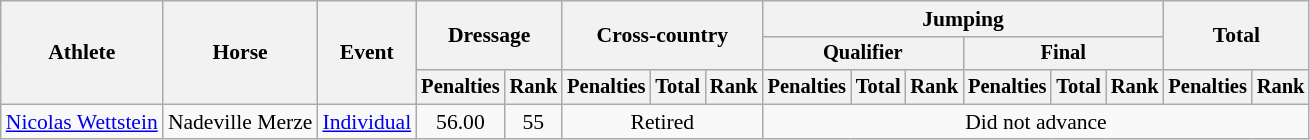<table class=wikitable style="font-size:90%">
<tr>
<th rowspan="3">Athlete</th>
<th rowspan="3">Horse</th>
<th rowspan="3">Event</th>
<th colspan="2" rowspan="2">Dressage</th>
<th colspan="3" rowspan="2">Cross-country</th>
<th colspan="6">Jumping</th>
<th colspan="2" rowspan="2">Total</th>
</tr>
<tr style="font-size:95%">
<th colspan="3">Qualifier</th>
<th colspan="3">Final</th>
</tr>
<tr style="font-size:95%">
<th>Penalties</th>
<th>Rank</th>
<th>Penalties</th>
<th>Total</th>
<th>Rank</th>
<th>Penalties</th>
<th>Total</th>
<th>Rank</th>
<th>Penalties</th>
<th>Total</th>
<th>Rank</th>
<th>Penalties</th>
<th>Rank</th>
</tr>
<tr align=center>
<td align=left><a href='#'>Nicolas Wettstein</a></td>
<td align=left>Nadeville Merze</td>
<td align=left><a href='#'>Individual</a></td>
<td>56.00</td>
<td>55</td>
<td colspan=3>Retired</td>
<td colspan=8>Did not advance</td>
</tr>
</table>
